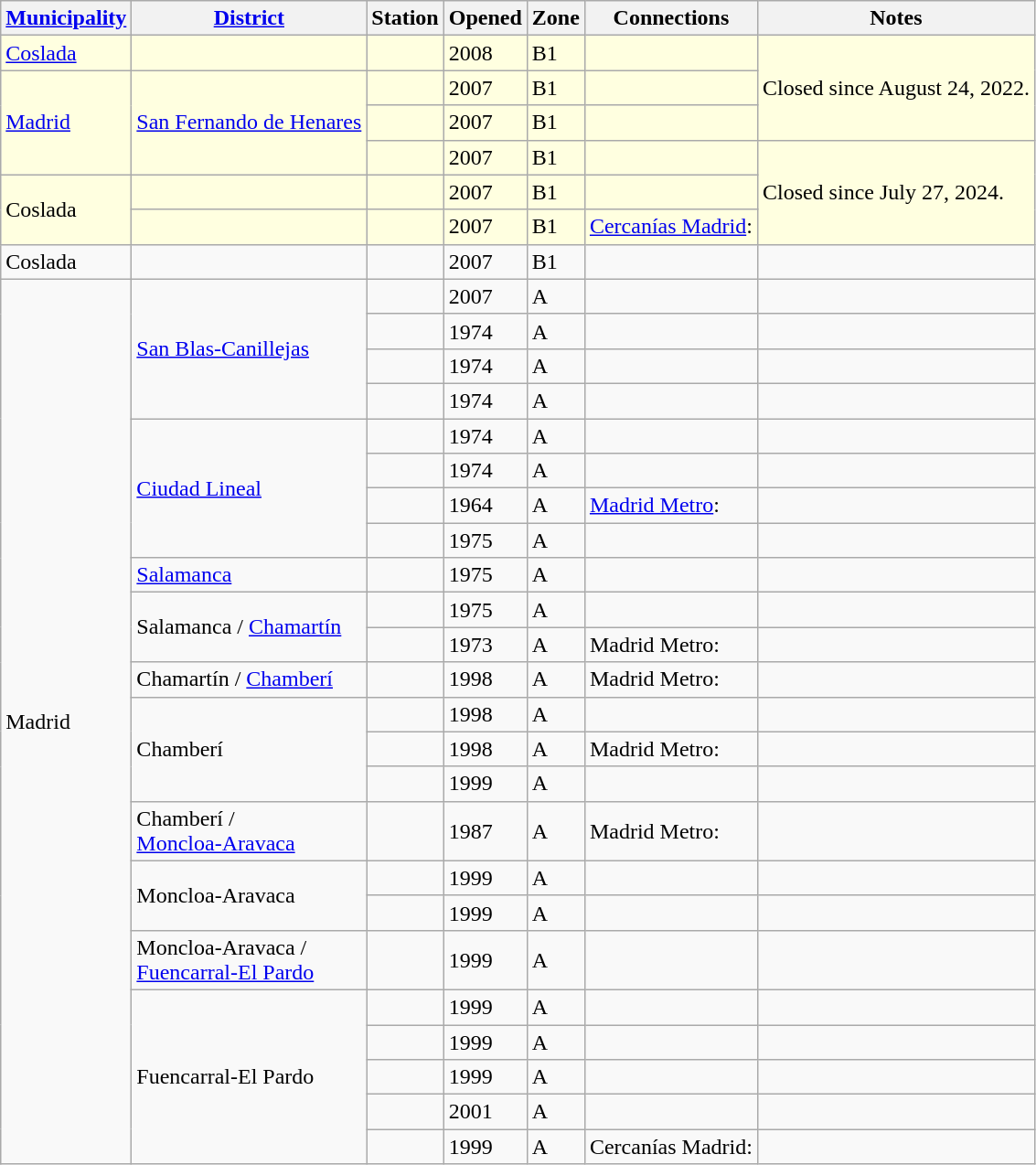<table class=wikitable>
<tr>
<th><a href='#'>Municipality</a></th>
<th><a href='#'>District</a></th>
<th>Station</th>
<th>Opened</th>
<th>Zone</th>
<th>Connections</th>
<th>Notes</th>
</tr>
<tr style="background: lightyellow">
<td><a href='#'>Coslada</a></td>
<td></td>
<td><br> </td>
<td>2008</td>
<td>B1</td>
<td></td>
<td rowspan="3">Closed since August 24, 2022.</td>
</tr>
<tr style="background: lightyellow">
<td rowspan=3><a href='#'>Madrid</a></td>
<td rowspan=3><a href='#'>San Fernando de Henares</a></td>
<td>  </td>
<td>2007</td>
<td>B1</td>
<td></td>
</tr>
<tr style="background: lightyellow">
<td>  </td>
<td>2007</td>
<td>B1</td>
<td></td>
</tr>
<tr style="background: lightyellow">
<td>  </td>
<td>2007</td>
<td>B1</td>
<td></td>
<td rowspan="3">Closed since July 27, 2024.</td>
</tr>
<tr style="background: lightyellow">
<td rowspan="2">Coslada</td>
<td></td>
<td>  </td>
<td>2007</td>
<td>B1</td>
<td></td>
</tr>
<tr style="background: lightyellow">
<td></td>
<td>  </td>
<td>2007</td>
<td>B1</td>
<td><a href='#'>Cercanías Madrid</a>:   </td>
</tr>
<tr>
<td>Coslada</td>
<td></td>
<td> </td>
<td>2007</td>
<td>B1</td>
<td></td>
<td></td>
</tr>
<tr>
<td rowspan=26>Madrid</td>
<td rowspan=4><a href='#'>San Blas-Canillejas</a></td>
<td> </td>
<td>2007</td>
<td>A</td>
<td></td>
<td></td>
</tr>
<tr>
<td></td>
<td>1974</td>
<td>A</td>
<td></td>
<td></td>
</tr>
<tr>
<td></td>
<td>1974</td>
<td>A</td>
<td></td>
<td></td>
</tr>
<tr>
<td></td>
<td>1974</td>
<td>A</td>
<td></td>
<td></td>
</tr>
<tr>
<td rowspan=4><a href='#'>Ciudad Lineal</a></td>
<td></td>
<td>1974</td>
<td>A</td>
<td></td>
<td></td>
</tr>
<tr>
<td></td>
<td>1974</td>
<td>A</td>
<td></td>
<td></td>
</tr>
<tr>
<td> </td>
<td>1964</td>
<td>A</td>
<td><a href='#'>Madrid Metro</a>: </td>
<td></td>
</tr>
<tr>
<td> </td>
<td>1975</td>
<td>A</td>
<td></td>
<td></td>
</tr>
<tr>
<td><a href='#'>Salamanca</a></td>
<td></td>
<td>1975</td>
<td>A</td>
<td></td>
<td></td>
</tr>
<tr>
<td rowspan=2>Salamanca / <a href='#'>Chamartín</a></td>
<td></td>
<td>1975</td>
<td>A</td>
<td></td>
<td></td>
</tr>
<tr>
<td></td>
<td>1973</td>
<td>A</td>
<td>Madrid Metro:   </td>
<td></td>
</tr>
<tr>
<td>Chamartín / <a href='#'>Chamberí</a></td>
<td> </td>
<td>1998</td>
<td>A</td>
<td>Madrid Metro: </td>
<td></td>
</tr>
<tr>
<td rowspan=3>Chamberí</td>
<td> </td>
<td>1998</td>
<td>A</td>
<td></td>
<td></td>
</tr>
<tr>
<td> </td>
<td>1998</td>
<td>A</td>
<td>Madrid Metro: </td>
<td></td>
</tr>
<tr>
<td> </td>
<td>1999</td>
<td>A</td>
<td></td>
<td></td>
</tr>
<tr>
<td>Chamberí /<br><a href='#'>Moncloa-Aravaca</a></td>
<td> </td>
<td>1987</td>
<td>A</td>
<td>Madrid Metro: </td>
<td></td>
</tr>
<tr>
<td rowspan=2>Moncloa-Aravaca</td>
<td> </td>
<td>1999</td>
<td>A</td>
<td></td>
<td></td>
</tr>
<tr>
<td> </td>
<td>1999</td>
<td>A</td>
<td></td>
<td></td>
</tr>
<tr>
<td>Moncloa-Aravaca /<br><a href='#'>Fuencarral-El Pardo</a></td>
<td> </td>
<td>1999</td>
<td>A</td>
<td></td>
<td></td>
</tr>
<tr>
<td rowspan=5>Fuencarral-El Pardo</td>
<td> </td>
<td>1999</td>
<td>A</td>
<td></td>
<td></td>
</tr>
<tr>
<td> </td>
<td>1999</td>
<td>A</td>
<td></td>
<td></td>
</tr>
<tr>
<td> </td>
<td>1999</td>
<td>A</td>
<td></td>
<td></td>
</tr>
<tr>
<td> </td>
<td>2001</td>
<td>A</td>
<td></td>
<td></td>
</tr>
<tr>
<td> </td>
<td>1999</td>
<td>A</td>
<td>Cercanías Madrid:   </td>
<td></td>
</tr>
</table>
